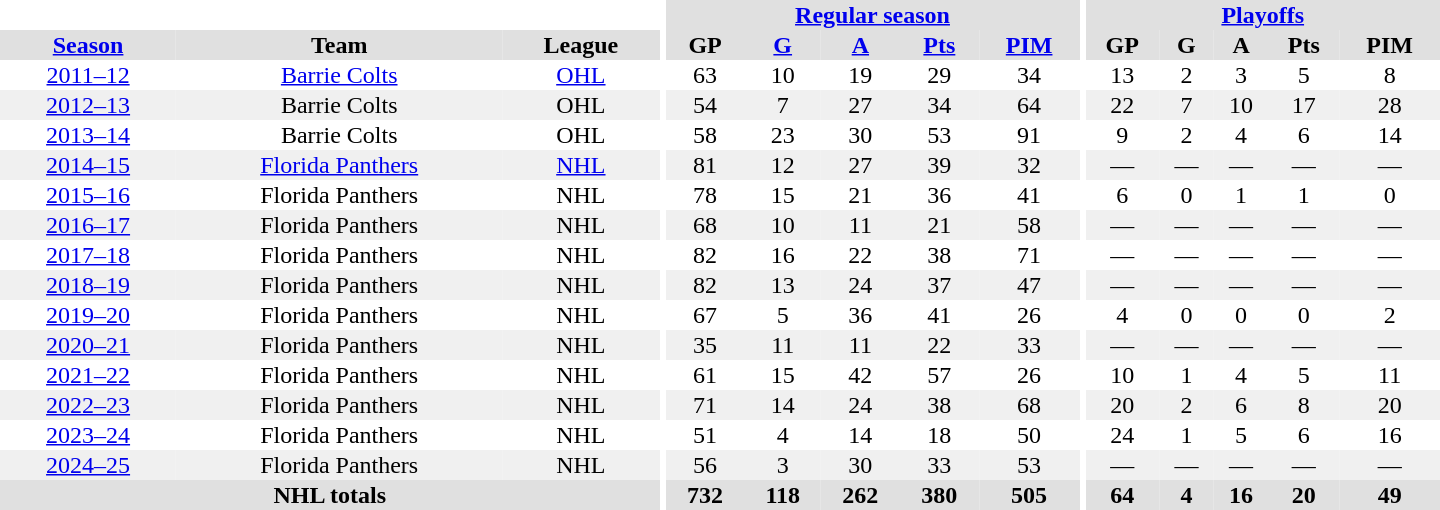<table border="0" cellpadding="1" cellspacing="0" style="text-align:center; width:60em;">
<tr bgcolor="#e0e0e0">
<th colspan="3" bgcolor="#ffffff"></th>
<th rowspan="100" bgcolor="#ffffff"></th>
<th colspan="5"><a href='#'>Regular season</a></th>
<th rowspan="100" bgcolor="#ffffff"></th>
<th colspan="5"><a href='#'>Playoffs</a></th>
</tr>
<tr bgcolor="#e0e0e0">
<th><a href='#'>Season</a></th>
<th>Team</th>
<th>League</th>
<th>GP</th>
<th><a href='#'>G</a></th>
<th><a href='#'>A</a></th>
<th><a href='#'>Pts</a></th>
<th><a href='#'>PIM</a></th>
<th>GP</th>
<th>G</th>
<th>A</th>
<th>Pts</th>
<th>PIM</th>
</tr>
<tr>
<td><a href='#'>2011–12</a></td>
<td><a href='#'>Barrie Colts</a></td>
<td><a href='#'>OHL</a></td>
<td>63</td>
<td>10</td>
<td>19</td>
<td>29</td>
<td>34</td>
<td>13</td>
<td>2</td>
<td>3</td>
<td>5</td>
<td>8</td>
</tr>
<tr bgcolor="#f0f0f0">
<td><a href='#'>2012–13</a></td>
<td>Barrie Colts</td>
<td>OHL</td>
<td>54</td>
<td>7</td>
<td>27</td>
<td>34</td>
<td>64</td>
<td>22</td>
<td>7</td>
<td>10</td>
<td>17</td>
<td>28</td>
</tr>
<tr>
<td><a href='#'>2013–14</a></td>
<td>Barrie Colts</td>
<td>OHL</td>
<td>58</td>
<td>23</td>
<td>30</td>
<td>53</td>
<td>91</td>
<td>9</td>
<td>2</td>
<td>4</td>
<td>6</td>
<td>14</td>
</tr>
<tr bgcolor="#f0f0f0">
<td><a href='#'>2014–15</a></td>
<td><a href='#'>Florida Panthers</a></td>
<td><a href='#'>NHL</a></td>
<td>81</td>
<td>12</td>
<td>27</td>
<td>39</td>
<td>32</td>
<td>—</td>
<td>—</td>
<td>—</td>
<td>—</td>
<td>—</td>
</tr>
<tr>
<td><a href='#'>2015–16</a></td>
<td>Florida Panthers</td>
<td>NHL</td>
<td>78</td>
<td>15</td>
<td>21</td>
<td>36</td>
<td>41</td>
<td>6</td>
<td>0</td>
<td>1</td>
<td>1</td>
<td>0</td>
</tr>
<tr bgcolor="#f0f0f0">
<td><a href='#'>2016–17</a></td>
<td>Florida Panthers</td>
<td>NHL</td>
<td>68</td>
<td>10</td>
<td>11</td>
<td>21</td>
<td>58</td>
<td>—</td>
<td>—</td>
<td>—</td>
<td>—</td>
<td>—</td>
</tr>
<tr>
<td><a href='#'>2017–18</a></td>
<td>Florida Panthers</td>
<td>NHL</td>
<td>82</td>
<td>16</td>
<td>22</td>
<td>38</td>
<td>71</td>
<td>—</td>
<td>—</td>
<td>—</td>
<td>—</td>
<td>—</td>
</tr>
<tr bgcolor="#f0f0f0">
<td><a href='#'>2018–19</a></td>
<td>Florida Panthers</td>
<td>NHL</td>
<td>82</td>
<td>13</td>
<td>24</td>
<td>37</td>
<td>47</td>
<td>—</td>
<td>—</td>
<td>—</td>
<td>—</td>
<td>—</td>
</tr>
<tr>
<td><a href='#'>2019–20</a></td>
<td>Florida Panthers</td>
<td>NHL</td>
<td>67</td>
<td>5</td>
<td>36</td>
<td>41</td>
<td>26</td>
<td>4</td>
<td>0</td>
<td>0</td>
<td>0</td>
<td>2</td>
</tr>
<tr bgcolor="#f0f0f0">
<td><a href='#'>2020–21</a></td>
<td>Florida Panthers</td>
<td>NHL</td>
<td>35</td>
<td>11</td>
<td>11</td>
<td>22</td>
<td>33</td>
<td>—</td>
<td>—</td>
<td>—</td>
<td>—</td>
<td>—</td>
</tr>
<tr>
<td><a href='#'>2021–22</a></td>
<td>Florida Panthers</td>
<td>NHL</td>
<td>61</td>
<td>15</td>
<td>42</td>
<td>57</td>
<td>26</td>
<td>10</td>
<td>1</td>
<td>4</td>
<td>5</td>
<td>11</td>
</tr>
<tr bgcolor="#f0f0f0">
<td><a href='#'>2022–23</a></td>
<td>Florida Panthers</td>
<td>NHL</td>
<td>71</td>
<td>14</td>
<td>24</td>
<td>38</td>
<td>68</td>
<td>20</td>
<td>2</td>
<td>6</td>
<td>8</td>
<td>20</td>
</tr>
<tr>
<td><a href='#'>2023–24</a></td>
<td>Florida Panthers</td>
<td>NHL</td>
<td>51</td>
<td>4</td>
<td>14</td>
<td>18</td>
<td>50</td>
<td>24</td>
<td>1</td>
<td>5</td>
<td>6</td>
<td>16</td>
</tr>
<tr bgcolor="#f0f0f0">
<td><a href='#'>2024–25</a></td>
<td>Florida Panthers</td>
<td>NHL</td>
<td>56</td>
<td>3</td>
<td>30</td>
<td>33</td>
<td>53</td>
<td>—</td>
<td>—</td>
<td>—</td>
<td>—</td>
<td>—</td>
</tr>
<tr bgcolor="#e0e0e0">
<th colspan="3">NHL totals</th>
<th>732</th>
<th>118</th>
<th>262</th>
<th>380</th>
<th>505</th>
<th>64</th>
<th>4</th>
<th>16</th>
<th>20</th>
<th>49</th>
</tr>
</table>
